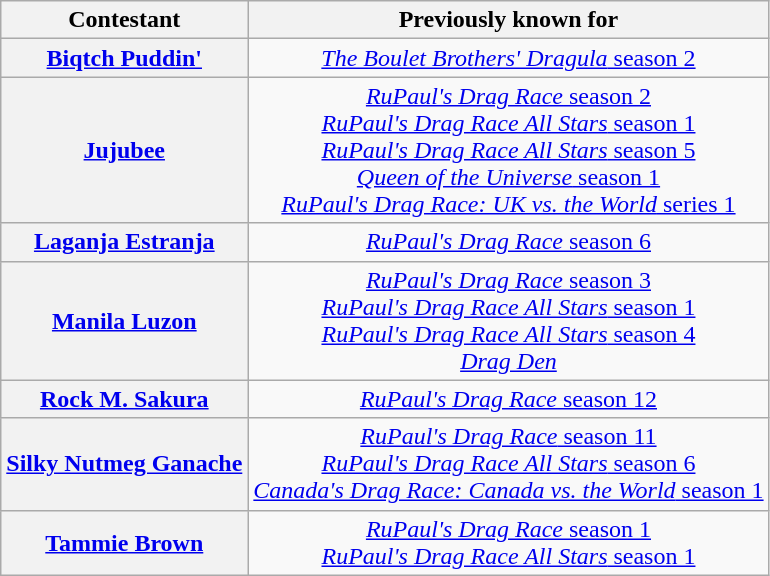<table class="wikitable sortable" style="text-align:center">
<tr>
<th scope="col">Contestant</th>
<th>Previously known for</th>
</tr>
<tr>
<th><a href='#'>Biqtch Puddin'</a></th>
<td><a href='#'><em>The Boulet Brothers' Dragula</em> season 2</a></td>
</tr>
<tr>
<th><a href='#'>Jujubee</a></th>
<td><a href='#'><em>RuPaul's Drag Race</em> season 2</a><br><a href='#'><em>RuPaul's Drag Race All Stars</em> season 1</a><br><a href='#'><em>RuPaul's Drag Race All Stars</em> season 5</a><br><a href='#'><em>Queen of the Universe</em> season 1</a><br><a href='#'><em>RuPaul's Drag Race: UK vs. the World</em> series 1</a></td>
</tr>
<tr>
<th><a href='#'>Laganja Estranja</a></th>
<td><a href='#'><em>RuPaul's Drag Race</em> season 6</a></td>
</tr>
<tr>
<th><a href='#'>Manila Luzon</a></th>
<td><a href='#'><em>RuPaul's Drag Race</em> season 3</a><br><a href='#'><em>RuPaul's Drag Race All Stars</em> season 1</a><br><a href='#'><em>RuPaul's Drag Race All Stars</em> season 4</a><br><a href='#'><em>Drag Den</em></a></td>
</tr>
<tr>
<th><a href='#'>Rock M. Sakura</a></th>
<td><a href='#'><em>RuPaul's Drag Race</em> season 12</a></td>
</tr>
<tr>
<th><a href='#'>Silky Nutmeg Ganache</a></th>
<td><a href='#'><em>RuPaul's Drag Race</em> season 11</a><br><a href='#'><em>RuPaul's Drag Race All Stars</em> season 6</a><br><a href='#'><em>Canada's Drag Race: Canada vs. the World</em> season 1</a></td>
</tr>
<tr>
<th><a href='#'>Tammie Brown</a></th>
<td><a href='#'><em>RuPaul's Drag Race</em> season 1</a><br><a href='#'><em>RuPaul's Drag Race All Stars</em> season 1</a></td>
</tr>
</table>
